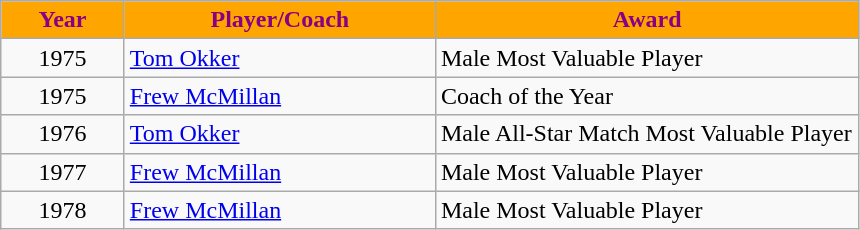<table class="wikitable" style="text-align:left">
<tr>
<th style="background:orange; color:#880085" width="75px">Year</th>
<th style="background:orange; color:#880085" width="200px">Player/Coach</th>
<th style="background:orange; color:#880085" width="275px">Award</th>
</tr>
<tr>
<td align="center">1975</td>
<td><a href='#'>Tom Okker</a></td>
<td>Male Most Valuable Player</td>
</tr>
<tr>
<td align="center">1975</td>
<td><a href='#'>Frew McMillan</a></td>
<td>Coach of the Year</td>
</tr>
<tr>
<td align="center">1976</td>
<td><a href='#'>Tom Okker</a></td>
<td>Male All-Star Match Most Valuable Player</td>
</tr>
<tr>
<td align="center">1977</td>
<td><a href='#'>Frew McMillan</a></td>
<td>Male Most Valuable Player</td>
</tr>
<tr>
<td align="center">1978</td>
<td><a href='#'>Frew McMillan</a></td>
<td>Male Most Valuable Player</td>
</tr>
</table>
